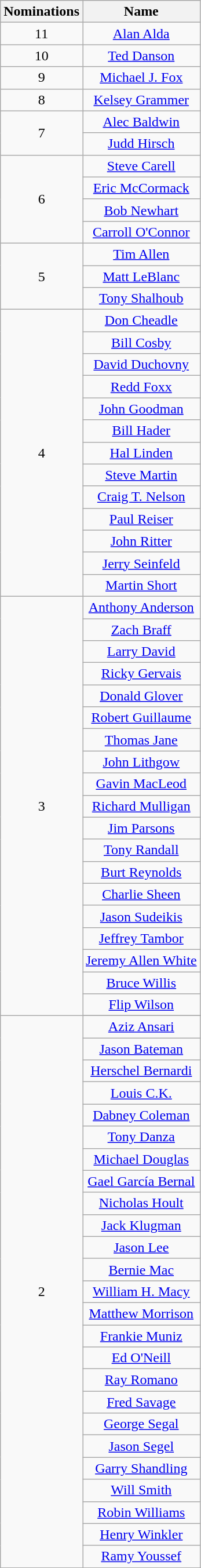<table class="wikitable sortable" style="text-align: center;">
<tr>
<th scope="col" width="55">Nominations</th>
<th scope="col" align="center">Name</th>
</tr>
<tr>
<td>11</td>
<td><a href='#'>Alan Alda</a></td>
</tr>
<tr>
<td rowspan="1">10</td>
<td><a href='#'>Ted Danson</a></td>
</tr>
<tr>
<td rowspan="1">9</td>
<td><a href='#'>Michael J. Fox</a></td>
</tr>
<tr>
<td>8</td>
<td><a href='#'>Kelsey Grammer</a></td>
</tr>
<tr>
<td rowspan="2">7</td>
<td><a href='#'>Alec Baldwin</a></td>
</tr>
<tr>
<td><a href='#'>Judd Hirsch</a></td>
</tr>
<tr>
<td rowspan="4">6</td>
<td><a href='#'>Steve Carell</a></td>
</tr>
<tr>
<td><a href='#'>Eric McCormack</a></td>
</tr>
<tr>
<td><a href='#'>Bob Newhart</a></td>
</tr>
<tr>
<td><a href='#'>Carroll O'Connor</a></td>
</tr>
<tr>
<td rowspan="3">5</td>
<td><a href='#'>Tim Allen</a></td>
</tr>
<tr>
<td><a href='#'>Matt LeBlanc</a></td>
</tr>
<tr>
<td><a href='#'>Tony Shalhoub</a></td>
</tr>
<tr>
<td rowspan="13">4</td>
<td><a href='#'>Don Cheadle</a></td>
</tr>
<tr>
<td><a href='#'>Bill Cosby</a></td>
</tr>
<tr>
<td><a href='#'>David Duchovny</a></td>
</tr>
<tr>
<td><a href='#'>Redd Foxx</a></td>
</tr>
<tr>
<td><a href='#'>John Goodman</a></td>
</tr>
<tr>
<td><a href='#'>Bill Hader</a></td>
</tr>
<tr>
<td><a href='#'>Hal Linden</a></td>
</tr>
<tr>
<td><a href='#'>Steve Martin</a></td>
</tr>
<tr>
<td><a href='#'>Craig T. Nelson</a></td>
</tr>
<tr>
<td><a href='#'>Paul Reiser</a></td>
</tr>
<tr>
<td><a href='#'>John Ritter</a></td>
</tr>
<tr>
<td><a href='#'>Jerry Seinfeld</a></td>
</tr>
<tr>
<td><a href='#'>Martin Short</a></td>
</tr>
<tr>
<td rowspan="19">3</td>
<td><a href='#'>Anthony Anderson</a></td>
</tr>
<tr>
<td><a href='#'>Zach Braff</a></td>
</tr>
<tr>
<td><a href='#'>Larry David</a></td>
</tr>
<tr>
<td><a href='#'>Ricky Gervais</a></td>
</tr>
<tr>
<td><a href='#'>Donald Glover</a></td>
</tr>
<tr>
<td><a href='#'>Robert Guillaume</a></td>
</tr>
<tr>
<td><a href='#'>Thomas Jane</a></td>
</tr>
<tr>
<td><a href='#'>John Lithgow</a></td>
</tr>
<tr>
<td><a href='#'>Gavin MacLeod</a></td>
</tr>
<tr>
<td><a href='#'>Richard Mulligan</a></td>
</tr>
<tr>
<td><a href='#'>Jim Parsons</a></td>
</tr>
<tr>
<td><a href='#'>Tony Randall</a></td>
</tr>
<tr>
<td><a href='#'>Burt Reynolds</a></td>
</tr>
<tr>
<td><a href='#'>Charlie Sheen</a></td>
</tr>
<tr>
<td><a href='#'>Jason Sudeikis</a></td>
</tr>
<tr>
<td><a href='#'>Jeffrey Tambor</a></td>
</tr>
<tr>
<td><a href='#'>Jeremy Allen White</a></td>
</tr>
<tr>
<td><a href='#'>Bruce Willis</a></td>
</tr>
<tr>
<td><a href='#'>Flip Wilson</a></td>
</tr>
<tr>
<td rowspan="26">2</td>
</tr>
<tr>
<td><a href='#'>Aziz Ansari</a></td>
</tr>
<tr>
<td><a href='#'>Jason Bateman</a></td>
</tr>
<tr>
<td><a href='#'>Herschel Bernardi</a></td>
</tr>
<tr>
<td><a href='#'>Louis C.K.</a></td>
</tr>
<tr>
<td><a href='#'>Dabney Coleman</a></td>
</tr>
<tr>
<td><a href='#'>Tony Danza</a></td>
</tr>
<tr>
<td><a href='#'>Michael Douglas</a></td>
</tr>
<tr>
<td><a href='#'>Gael García Bernal</a></td>
</tr>
<tr>
<td><a href='#'>Nicholas Hoult</a></td>
</tr>
<tr>
<td><a href='#'>Jack Klugman</a></td>
</tr>
<tr>
<td><a href='#'>Jason Lee</a></td>
</tr>
<tr>
<td><a href='#'>Bernie Mac</a></td>
</tr>
<tr>
<td><a href='#'>William H. Macy</a></td>
</tr>
<tr>
<td><a href='#'>Matthew Morrison</a></td>
</tr>
<tr>
<td><a href='#'>Frankie Muniz</a></td>
</tr>
<tr>
<td><a href='#'>Ed O'Neill</a></td>
</tr>
<tr>
<td><a href='#'>Ray Romano</a></td>
</tr>
<tr>
<td><a href='#'>Fred Savage</a></td>
</tr>
<tr>
<td><a href='#'>George Segal</a></td>
</tr>
<tr>
<td><a href='#'>Jason Segel</a></td>
</tr>
<tr>
<td><a href='#'>Garry Shandling</a></td>
</tr>
<tr>
<td><a href='#'>Will Smith</a></td>
</tr>
<tr>
<td><a href='#'>Robin Williams</a></td>
</tr>
<tr>
<td><a href='#'>Henry Winkler</a></td>
</tr>
<tr>
<td><a href='#'>Ramy Youssef</a></td>
</tr>
<tr>
</tr>
</table>
